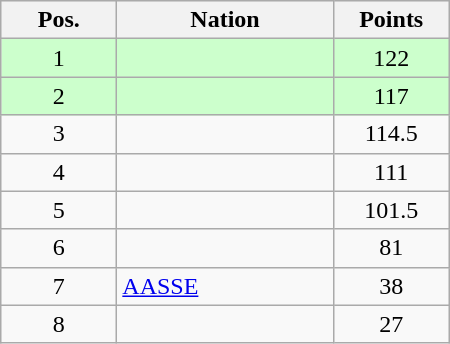<table class="wikitable gauche" cellspacing="1" style="width:300px;">
<tr style="background:#efefef; text-align:center;">
<th style="width:70px;">Pos.</th>
<th>Nation</th>
<th style="width:70px;">Points</th>
</tr>
<tr style="vertical-align:top; text-align:center; background:#ccffcc;">
<td>1</td>
<td style="text-align:left;"></td>
<td>122</td>
</tr>
<tr style="vertical-align:top; text-align:center; background:#ccffcc;">
<td>2</td>
<td style="text-align:left;"></td>
<td>117</td>
</tr>
<tr style="vertical-align:top; text-align:center;">
<td>3</td>
<td style="text-align:left;"></td>
<td>114.5</td>
</tr>
<tr style="vertical-align:top; text-align:center;">
<td>4</td>
<td style="text-align:left;"></td>
<td>111</td>
</tr>
<tr style="vertical-align:top; text-align:center;">
<td>5</td>
<td style="text-align:left;"></td>
<td>101.5</td>
</tr>
<tr style="vertical-align:top; text-align:center;">
<td>6</td>
<td style="text-align:left;"></td>
<td>81</td>
</tr>
<tr style="vertical-align:top; text-align:center;">
<td>7</td>
<td style="text-align:left;"> <a href='#'>AASSE</a></td>
<td>38</td>
</tr>
<tr style="vertical-align:top; text-align:center;">
<td>8</td>
<td style="text-align:left;"></td>
<td>27</td>
</tr>
</table>
